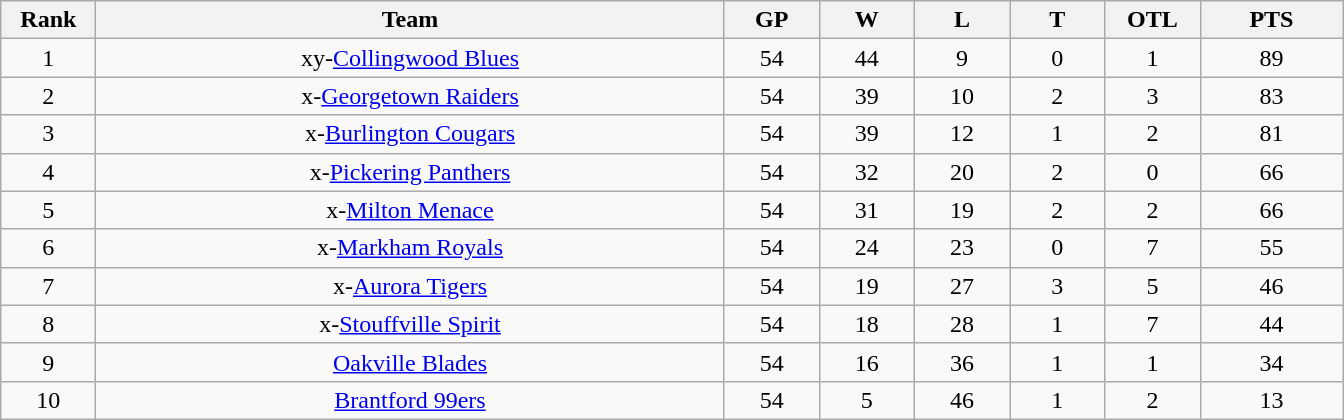<table class="wikitable" style="text-align:center">
<tr>
<th bgcolor="#DDDDFF" width="5%">Rank</th>
<th bgcolor="#DDDDFF" width="33%">Team</th>
<th bgcolor="#DDDDFF" width="5%">GP</th>
<th bgcolor="#DDDDFF" width="5%">W</th>
<th bgcolor="#DDDDFF" width="5%">L</th>
<th bgcolor="#DDDDFF" width="5%">T</th>
<th bgcolor="#DDDDFF" width="5%">OTL</th>
<th bgcolor="#DDDDFF" width="7.5%">PTS</th>
</tr>
<tr>
<td>1</td>
<td>xy-<a href='#'>Collingwood Blues</a></td>
<td>54</td>
<td>44</td>
<td>9</td>
<td>0</td>
<td>1</td>
<td>89</td>
</tr>
<tr>
<td>2</td>
<td>x-<a href='#'>Georgetown Raiders</a></td>
<td>54</td>
<td>39</td>
<td>10</td>
<td>2</td>
<td>3</td>
<td>83</td>
</tr>
<tr>
<td>3</td>
<td>x-<a href='#'>Burlington Cougars</a></td>
<td>54</td>
<td>39</td>
<td>12</td>
<td>1</td>
<td>2</td>
<td>81</td>
</tr>
<tr>
<td>4</td>
<td>x-<a href='#'>Pickering Panthers</a></td>
<td>54</td>
<td>32</td>
<td>20</td>
<td>2</td>
<td>0</td>
<td>66</td>
</tr>
<tr>
<td>5</td>
<td>x-<a href='#'>Milton Menace</a></td>
<td>54</td>
<td>31</td>
<td>19</td>
<td>2</td>
<td>2</td>
<td>66</td>
</tr>
<tr>
<td>6</td>
<td>x-<a href='#'>Markham Royals</a></td>
<td>54</td>
<td>24</td>
<td>23</td>
<td>0</td>
<td>7</td>
<td>55</td>
</tr>
<tr>
<td>7</td>
<td>x-<a href='#'>Aurora Tigers</a></td>
<td>54</td>
<td>19</td>
<td>27</td>
<td>3</td>
<td>5</td>
<td>46</td>
</tr>
<tr>
<td>8</td>
<td>x-<a href='#'>Stouffville Spirit</a></td>
<td>54</td>
<td>18</td>
<td>28</td>
<td>1</td>
<td>7</td>
<td>44</td>
</tr>
<tr>
<td>9</td>
<td><a href='#'>Oakville Blades</a></td>
<td>54</td>
<td>16</td>
<td>36</td>
<td>1</td>
<td>1</td>
<td>34</td>
</tr>
<tr>
<td>10</td>
<td><a href='#'>Brantford 99ers</a></td>
<td>54</td>
<td>5</td>
<td>46</td>
<td>1</td>
<td>2</td>
<td>13</td>
</tr>
</table>
